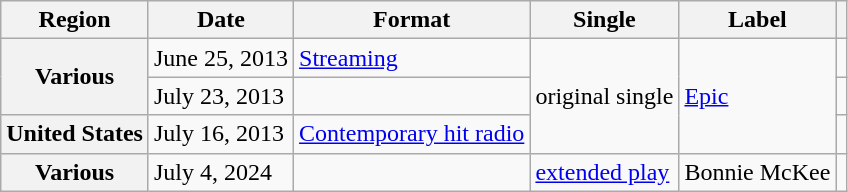<table class="wikitable plainrowheaders unsortable">
<tr>
<th scope="col">Region</th>
<th scope="col">Date</th>
<th scope="col">Format</th>
<th scope="col">Single</th>
<th scope="col">Label</th>
<th scope="col"></th>
</tr>
<tr>
<th scope="row" rowspan="2">Various</th>
<td>June 25, 2013</td>
<td><a href='#'>Streaming</a></td>
<td rowspan="3">original single</td>
<td rowspan="3"><a href='#'>Epic</a></td>
<td style="text-align:center;"></td>
</tr>
<tr>
<td>July 23, 2013</td>
<td></td>
<td style="text-align:center;"></td>
</tr>
<tr>
<th scope="row">United States</th>
<td>July 16, 2013</td>
<td><a href='#'>Contemporary hit radio</a></td>
<td style="text-align:center;"></td>
</tr>
<tr>
<th scope="row">Various</th>
<td>July 4, 2024</td>
<td></td>
<td><a href='#'>extended play</a></td>
<td>Bonnie McKee</td>
<td style="text-align:center;"></td>
</tr>
</table>
